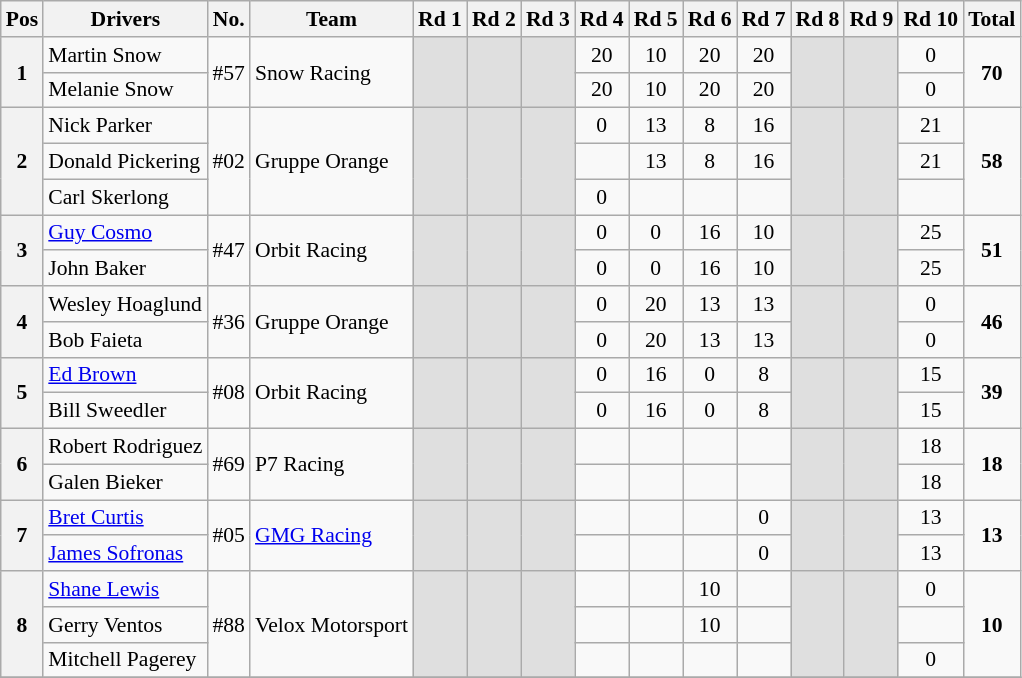<table class="wikitable" style="font-size: 90%;">
<tr>
<th>Pos</th>
<th>Drivers</th>
<th>No.</th>
<th>Team</th>
<th>Rd 1</th>
<th>Rd 2</th>
<th>Rd 3</th>
<th>Rd 4</th>
<th>Rd 5</th>
<th>Rd 6</th>
<th>Rd 7</th>
<th>Rd 8</th>
<th>Rd 9</th>
<th>Rd 10</th>
<th>Total</th>
</tr>
<tr>
<th rowspan=2>1</th>
<td> Martin Snow</td>
<td rowspan=2>#57</td>
<td rowspan=2> Snow Racing</td>
<td rowspan=2 style="background:#dfdfdf;"></td>
<td rowspan=2 style="background:#dfdfdf;"></td>
<td rowspan=2 style="background:#dfdfdf;"></td>
<td align="center">20</td>
<td align="center">10</td>
<td align="center">20</td>
<td align="center">20</td>
<td rowspan=2 style="background:#dfdfdf;"></td>
<td rowspan=2 style="background:#dfdfdf;"></td>
<td align="center">0</td>
<td rowspan=2 align="center"><strong>70</strong></td>
</tr>
<tr>
<td> Melanie Snow</td>
<td align="center">20</td>
<td align="center">10</td>
<td align="center">20</td>
<td align="center">20</td>
<td align="center">0</td>
</tr>
<tr>
<th rowspan=3>2</th>
<td> Nick Parker</td>
<td rowspan=3>#02</td>
<td rowspan=3> Gruppe Orange</td>
<td rowspan=3 style="background:#dfdfdf;"></td>
<td rowspan=3 style="background:#dfdfdf;"></td>
<td rowspan=3 style="background:#dfdfdf;"></td>
<td align="center">0</td>
<td align="center">13</td>
<td align="center">8</td>
<td align="center">16</td>
<td rowspan=3 style="background:#dfdfdf;"></td>
<td rowspan=3 style="background:#dfdfdf;"></td>
<td align="center">21</td>
<td rowspan=3 align="center"><strong>58</strong></td>
</tr>
<tr>
<td> Donald Pickering</td>
<td></td>
<td align="center">13</td>
<td align="center">8</td>
<td align="center">16</td>
<td align="center">21</td>
</tr>
<tr>
<td> Carl Skerlong</td>
<td align="center">0</td>
<td></td>
<td></td>
<td></td>
<td></td>
</tr>
<tr>
<th rowspan=2>3</th>
<td> <a href='#'>Guy Cosmo</a></td>
<td rowspan=2>#47</td>
<td rowspan=2> Orbit Racing</td>
<td rowspan=2 style="background:#dfdfdf;"></td>
<td rowspan=2 style="background:#dfdfdf;"></td>
<td rowspan=2 style="background:#dfdfdf;"></td>
<td align="center">0</td>
<td align="center">0</td>
<td align="center">16</td>
<td align="center">10</td>
<td rowspan=2 style="background:#dfdfdf;"></td>
<td rowspan=2 style="background:#dfdfdf;"></td>
<td align="center">25</td>
<td rowspan=2 align="center"><strong>51</strong></td>
</tr>
<tr>
<td> John Baker</td>
<td align="center">0</td>
<td align="center">0</td>
<td align="center">16</td>
<td align="center">10</td>
<td align="center">25</td>
</tr>
<tr>
<th rowspan=2>4</th>
<td> Wesley Hoaglund</td>
<td rowspan=2>#36</td>
<td rowspan=2> Gruppe Orange</td>
<td rowspan=2 style="background:#dfdfdf;"></td>
<td rowspan=2 style="background:#dfdfdf;"></td>
<td rowspan=2 style="background:#dfdfdf;"></td>
<td align="center">0</td>
<td align="center">20</td>
<td align="center">13</td>
<td align="center">13</td>
<td rowspan=2 style="background:#dfdfdf;"></td>
<td rowspan=2 style="background:#dfdfdf;"></td>
<td align="center">0</td>
<td rowspan=2 align="center"><strong>46</strong></td>
</tr>
<tr>
<td> Bob Faieta</td>
<td align="center">0</td>
<td align="center">20</td>
<td align="center">13</td>
<td align="center">13</td>
<td align="center">0</td>
</tr>
<tr>
<th rowspan=2>5</th>
<td> <a href='#'>Ed Brown</a></td>
<td rowspan=2>#08</td>
<td rowspan=2> Orbit Racing</td>
<td rowspan=2 style="background:#dfdfdf;"></td>
<td rowspan=2 style="background:#dfdfdf;"></td>
<td rowspan=2 style="background:#dfdfdf;"></td>
<td align="center">0</td>
<td align="center">16</td>
<td align="center">0</td>
<td align="center">8</td>
<td rowspan=2 style="background:#dfdfdf;"></td>
<td rowspan=2 style="background:#dfdfdf;"></td>
<td align="center">15</td>
<td rowspan=2 align="center"><strong>39</strong></td>
</tr>
<tr>
<td> Bill Sweedler</td>
<td align="center">0</td>
<td align="center">16</td>
<td align="center">0</td>
<td align="center">8</td>
<td align="center">15</td>
</tr>
<tr>
<th rowspan=2>6</th>
<td> Robert Rodriguez</td>
<td rowspan=2>#69</td>
<td rowspan=2> P7 Racing</td>
<td rowspan=2 style="background:#dfdfdf;"></td>
<td rowspan=2 style="background:#dfdfdf;"></td>
<td rowspan=2 style="background:#dfdfdf;"></td>
<td></td>
<td></td>
<td></td>
<td></td>
<td rowspan=2 style="background:#dfdfdf;"></td>
<td rowspan=2 style="background:#dfdfdf;"></td>
<td align="center">18</td>
<td rowspan=2 align="center"><strong>18</strong></td>
</tr>
<tr>
<td> Galen Bieker</td>
<td></td>
<td></td>
<td></td>
<td></td>
<td align="center">18</td>
</tr>
<tr>
<th rowspan=2>7</th>
<td> <a href='#'>Bret Curtis</a></td>
<td rowspan=2>#05</td>
<td rowspan=2> <a href='#'>GMG Racing</a></td>
<td rowspan=2 style="background:#dfdfdf;"></td>
<td rowspan=2 style="background:#dfdfdf;"></td>
<td rowspan=2 style="background:#dfdfdf;"></td>
<td></td>
<td></td>
<td></td>
<td align="center">0</td>
<td rowspan=2 style="background:#dfdfdf;"></td>
<td rowspan=2 style="background:#dfdfdf;"></td>
<td align="center">13</td>
<td rowspan=2 align="center"><strong>13</strong></td>
</tr>
<tr>
<td> <a href='#'>James Sofronas</a></td>
<td></td>
<td></td>
<td></td>
<td align="center">0</td>
<td align="center">13</td>
</tr>
<tr>
<th rowspan=3>8</th>
<td> <a href='#'>Shane Lewis</a></td>
<td rowspan=3>#88</td>
<td rowspan=3> Velox Motorsport</td>
<td rowspan=3 style="background:#dfdfdf;"></td>
<td rowspan=3 style="background:#dfdfdf;"></td>
<td rowspan=3 style="background:#dfdfdf;"></td>
<td></td>
<td></td>
<td align="center">10</td>
<td></td>
<td rowspan=3 style="background:#dfdfdf;"></td>
<td rowspan=3 style="background:#dfdfdf;"></td>
<td align="center">0</td>
<td rowspan=3 align="center"><strong>10</strong></td>
</tr>
<tr>
<td> Gerry Ventos</td>
<td></td>
<td></td>
<td align="center">10</td>
<td></td>
<td></td>
</tr>
<tr>
<td> Mitchell Pagerey</td>
<td></td>
<td></td>
<td></td>
<td></td>
<td align="center">0</td>
</tr>
<tr>
</tr>
</table>
